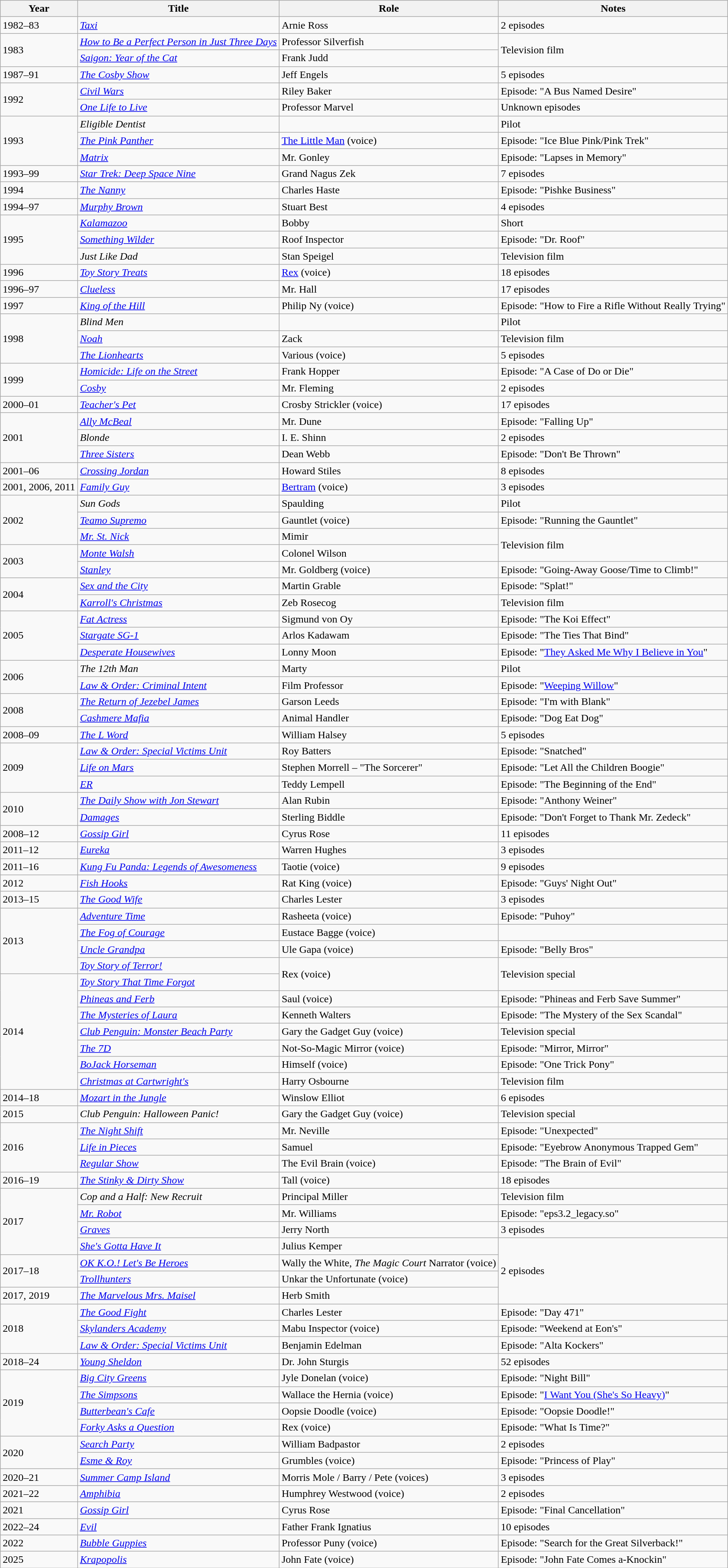<table class="wikitable sortable">
<tr>
<th>Year</th>
<th>Title</th>
<th>Role</th>
<th>Notes</th>
</tr>
<tr>
<td>1982–83</td>
<td><em><a href='#'>Taxi</a></em></td>
<td>Arnie Ross</td>
<td>2 episodes</td>
</tr>
<tr>
<td rowspan = "2">1983</td>
<td><em><a href='#'>How to Be a Perfect Person in Just Three Days</a></em></td>
<td>Professor Silverfish</td>
<td rowspan = "2">Television film</td>
</tr>
<tr>
<td><em><a href='#'>Saigon: Year of the Cat</a></em></td>
<td>Frank Judd</td>
</tr>
<tr>
<td>1987–91</td>
<td><em><a href='#'>The Cosby Show</a></em></td>
<td>Jeff Engels</td>
<td>5 episodes</td>
</tr>
<tr>
<td rowspan = "2">1992</td>
<td><em><a href='#'>Civil Wars</a></em></td>
<td>Riley Baker</td>
<td>Episode: "A Bus Named Desire"</td>
</tr>
<tr>
<td><em><a href='#'>One Life to Live</a></em></td>
<td>Professor Marvel</td>
<td>Unknown episodes</td>
</tr>
<tr>
<td rowspan = "3">1993</td>
<td><em>Eligible Dentist</em></td>
<td></td>
<td>Pilot</td>
</tr>
<tr>
<td><em><a href='#'>The Pink Panther</a></em></td>
<td><a href='#'>The Little Man</a> (voice)</td>
<td>Episode: "Ice Blue Pink/Pink Trek"</td>
</tr>
<tr>
<td><em><a href='#'>Matrix</a></em></td>
<td>Mr. Gonley</td>
<td>Episode: "Lapses in Memory"</td>
</tr>
<tr>
<td>1993–99</td>
<td><em><a href='#'>Star Trek: Deep Space Nine</a></em></td>
<td>Grand Nagus Zek</td>
<td>7 episodes</td>
</tr>
<tr>
<td>1994</td>
<td><em><a href='#'>The Nanny</a></em></td>
<td>Charles Haste</td>
<td>Episode: "Pishke Business"</td>
</tr>
<tr>
<td>1994–97</td>
<td><em><a href='#'>Murphy Brown</a></em></td>
<td>Stuart Best</td>
<td>4 episodes</td>
</tr>
<tr>
<td rowspan="3">1995</td>
<td><em><a href='#'>Kalamazoo</a></em></td>
<td>Bobby</td>
<td>Short</td>
</tr>
<tr>
<td><em><a href='#'>Something Wilder</a></em></td>
<td>Roof Inspector</td>
<td>Episode: "Dr. Roof"</td>
</tr>
<tr>
<td><em>Just Like Dad</em></td>
<td>Stan Speigel</td>
<td>Television film</td>
</tr>
<tr>
<td>1996</td>
<td><em><a href='#'>Toy Story Treats</a></em></td>
<td><a href='#'>Rex</a> (voice)</td>
<td>18 episodes</td>
</tr>
<tr>
<td>1996–97</td>
<td><em><a href='#'>Clueless</a></em></td>
<td>Mr. Hall</td>
<td>17 episodes</td>
</tr>
<tr>
<td>1997</td>
<td><em><a href='#'>King of the Hill</a></em></td>
<td>Philip Ny (voice)</td>
<td>Episode: "How to Fire a Rifle Without Really Trying"</td>
</tr>
<tr>
<td rowspan = "3">1998</td>
<td><em>Blind Men</em></td>
<td></td>
<td>Pilot</td>
</tr>
<tr>
<td><em><a href='#'>Noah</a></em></td>
<td>Zack</td>
<td>Television film</td>
</tr>
<tr>
<td><em><a href='#'>The Lionhearts</a></em></td>
<td>Various (voice)</td>
<td>5 episodes</td>
</tr>
<tr>
<td rowspan="2">1999</td>
<td><em><a href='#'>Homicide: Life on the Street</a></em></td>
<td>Frank Hopper</td>
<td>Episode: "A Case of Do or Die"</td>
</tr>
<tr>
<td><em><a href='#'>Cosby</a></em></td>
<td>Mr. Fleming</td>
<td>2 episodes</td>
</tr>
<tr>
<td>2000–01</td>
<td><em><a href='#'>Teacher's Pet</a></em></td>
<td>Crosby Strickler (voice)</td>
<td>17 episodes</td>
</tr>
<tr>
<td rowspan=3">2001</td>
<td><em><a href='#'>Ally McBeal</a></em></td>
<td>Mr. Dune</td>
<td>Episode: "Falling Up"</td>
</tr>
<tr>
<td><em>Blonde</em></td>
<td>I. E. Shinn</td>
<td>2 episodes</td>
</tr>
<tr>
<td><em><a href='#'>Three Sisters</a></em></td>
<td>Dean Webb</td>
<td>Episode: "Don't Be Thrown"</td>
</tr>
<tr>
<td>2001–06</td>
<td><em><a href='#'>Crossing Jordan</a></em></td>
<td>Howard Stiles</td>
<td>8 episodes</td>
</tr>
<tr>
<td>2001, 2006, 2011</td>
<td><em><a href='#'>Family Guy</a></em></td>
<td><a href='#'>Bertram</a> (voice)</td>
<td>3 episodes</td>
</tr>
<tr>
<td rowspan = "3">2002</td>
<td><em>Sun Gods</em></td>
<td>Spaulding</td>
<td>Pilot</td>
</tr>
<tr>
<td><em><a href='#'>Teamo Supremo</a></em></td>
<td>Gauntlet (voice)</td>
<td>Episode: "Running the Gauntlet"</td>
</tr>
<tr>
<td><em><a href='#'>Mr. St. Nick</a></em></td>
<td>Mimir</td>
<td rowspan = "2">Television film</td>
</tr>
<tr>
<td rowspan = "2">2003</td>
<td><em><a href='#'>Monte Walsh</a></em></td>
<td>Colonel Wilson</td>
</tr>
<tr>
<td><em><a href='#'>Stanley</a></em></td>
<td>Mr. Goldberg (voice)</td>
<td>Episode: "Going-Away Goose/Time to Climb!"</td>
</tr>
<tr>
<td rowspan = "2">2004</td>
<td><em><a href='#'>Sex and the City</a></em></td>
<td>Martin Grable</td>
<td>Episode: "Splat!"</td>
</tr>
<tr>
<td><em><a href='#'>Karroll's Christmas</a></em></td>
<td>Zeb Rosecog</td>
<td>Television film</td>
</tr>
<tr>
<td rowspan="3">2005</td>
<td><em><a href='#'>Fat Actress</a></em></td>
<td>Sigmund von Oy</td>
<td>Episode: "The Koi Effect"</td>
</tr>
<tr>
<td><em><a href='#'>Stargate SG-1</a></em></td>
<td>Arlos Kadawam</td>
<td>Episode: "The Ties That Bind"</td>
</tr>
<tr>
<td><em><a href='#'>Desperate Housewives</a></em></td>
<td>Lonny Moon</td>
<td>Episode: "<a href='#'>They Asked Me Why I Believe in You</a>"</td>
</tr>
<tr>
<td rowspan="2">2006</td>
<td><em>The 12th Man</em></td>
<td>Marty</td>
<td>Pilot</td>
</tr>
<tr>
<td><em><a href='#'>Law & Order: Criminal Intent</a></em></td>
<td>Film Professor</td>
<td>Episode: "<a href='#'>Weeping Willow</a>"</td>
</tr>
<tr>
<td rowspan="2">2008</td>
<td><em><a href='#'>The Return of Jezebel James</a></em></td>
<td>Garson Leeds</td>
<td>Episode: "I'm with Blank"</td>
</tr>
<tr>
<td><em><a href='#'>Cashmere Mafia</a></em></td>
<td>Animal Handler</td>
<td>Episode: "Dog Eat Dog"</td>
</tr>
<tr>
<td>2008–09</td>
<td><em><a href='#'>The L Word</a></em></td>
<td>William Halsey</td>
<td>5 episodes</td>
</tr>
<tr>
<td rowspan="3">2009</td>
<td><em><a href='#'>Law & Order: Special Victims Unit</a></em></td>
<td>Roy Batters</td>
<td>Episode: "Snatched"</td>
</tr>
<tr>
<td><em><a href='#'>Life on Mars</a></em></td>
<td>Stephen Morrell – "The Sorcerer"</td>
<td>Episode: "Let All the Children Boogie"</td>
</tr>
<tr>
<td><em><a href='#'>ER</a></em></td>
<td>Teddy Lempell</td>
<td>Episode: "The Beginning of the End"</td>
</tr>
<tr>
<td rowspan="2">2010</td>
<td><em><a href='#'>The Daily Show with Jon Stewart</a></em></td>
<td>Alan Rubin</td>
<td>Episode: "Anthony Weiner"</td>
</tr>
<tr>
<td><em><a href='#'>Damages</a></em></td>
<td>Sterling Biddle</td>
<td>Episode: "Don't Forget to Thank Mr. Zedeck"</td>
</tr>
<tr>
<td>2008–12</td>
<td><em><a href='#'>Gossip Girl</a></em></td>
<td>Cyrus Rose</td>
<td>11 episodes</td>
</tr>
<tr>
<td>2011–12</td>
<td><em><a href='#'>Eureka</a></em></td>
<td>Warren Hughes</td>
<td>3 episodes</td>
</tr>
<tr>
<td>2011–16</td>
<td><em><a href='#'>Kung Fu Panda: Legends of Awesomeness</a></em></td>
<td>Taotie (voice)</td>
<td>9 episodes</td>
</tr>
<tr>
<td>2012</td>
<td><em><a href='#'>Fish Hooks</a></em></td>
<td>Rat King (voice)</td>
<td>Episode: "Guys' Night Out"</td>
</tr>
<tr>
<td>2013–15</td>
<td><em><a href='#'>The Good Wife</a></em></td>
<td>Charles Lester</td>
<td>3 episodes</td>
</tr>
<tr>
<td rowspan="4">2013</td>
<td><em><a href='#'>Adventure Time</a></em></td>
<td>Rasheeta (voice)</td>
<td>Episode: "Puhoy"</td>
</tr>
<tr>
<td><em><a href='#'>The Fog of Courage</a></em></td>
<td>Eustace Bagge (voice)</td>
<td></td>
</tr>
<tr>
<td><em><a href='#'>Uncle Grandpa</a></em></td>
<td>Ule Gapa (voice)</td>
<td>Episode: "Belly Bros"</td>
</tr>
<tr>
<td><em><a href='#'>Toy Story of Terror!</a></em></td>
<td rowspan = "2">Rex (voice)</td>
<td rowspan = "2">Television special</td>
</tr>
<tr>
<td rowspan="7">2014</td>
<td><em><a href='#'>Toy Story That Time Forgot</a></em></td>
</tr>
<tr>
<td><em><a href='#'>Phineas and Ferb</a></em></td>
<td>Saul (voice)</td>
<td>Episode: "Phineas and Ferb Save Summer"</td>
</tr>
<tr>
<td><em><a href='#'>The Mysteries of Laura</a></em></td>
<td>Kenneth Walters</td>
<td>Episode: "The Mystery of the Sex Scandal"</td>
</tr>
<tr>
<td><em><a href='#'>Club Penguin: Monster Beach Party</a></em></td>
<td>Gary the Gadget Guy (voice)</td>
<td>Television special</td>
</tr>
<tr>
<td><em><a href='#'>The 7D</a></em></td>
<td>Not-So-Magic Mirror (voice)</td>
<td>Episode: "Mirror, Mirror"</td>
</tr>
<tr>
<td><em><a href='#'>BoJack Horseman</a></em></td>
<td>Himself (voice)</td>
<td>Episode: "One Trick Pony"</td>
</tr>
<tr>
<td><em><a href='#'>Christmas at Cartwright's</a></em></td>
<td>Harry Osbourne</td>
<td>Television film</td>
</tr>
<tr>
<td>2014–18</td>
<td><em><a href='#'>Mozart in the Jungle</a></em></td>
<td>Winslow Elliot</td>
<td>6 episodes</td>
</tr>
<tr>
<td>2015</td>
<td><em>Club Penguin: Halloween Panic!</em></td>
<td>Gary the Gadget Guy (voice)</td>
<td>Television special</td>
</tr>
<tr>
<td rowspan="3">2016</td>
<td><em><a href='#'>The Night Shift</a></em></td>
<td>Mr. Neville</td>
<td>Episode: "Unexpected"</td>
</tr>
<tr>
<td><em><a href='#'>Life in Pieces</a></em></td>
<td>Samuel</td>
<td>Episode: "Eyebrow Anonymous Trapped Gem"</td>
</tr>
<tr>
<td><em><a href='#'>Regular Show</a></em></td>
<td>The Evil Brain (voice)</td>
<td>Episode: "The Brain of Evil"</td>
</tr>
<tr>
<td>2016–19</td>
<td><em><a href='#'>The Stinky & Dirty Show</a></em></td>
<td>Tall (voice)</td>
<td>18 episodes</td>
</tr>
<tr>
<td rowspan="4">2017</td>
<td><em>Cop and a Half: New Recruit</em></td>
<td>Principal Miller</td>
<td>Television film</td>
</tr>
<tr>
<td><em><a href='#'>Mr. Robot</a></em></td>
<td>Mr. Williams</td>
<td>Episode: "eps3.2_legacy.so"</td>
</tr>
<tr>
<td><em><a href='#'>Graves</a></em></td>
<td>Jerry North</td>
<td>3 episodes</td>
</tr>
<tr>
<td><em><a href='#'>She's Gotta Have It</a></em></td>
<td>Julius Kemper</td>
<td rowspan = "4">2 episodes</td>
</tr>
<tr>
<td rowspan = "2">2017–18</td>
<td><em><a href='#'>OK K.O.! Let's Be Heroes</a></em></td>
<td>Wally the White, <em>The Magic Court</em> Narrator (voice)</td>
</tr>
<tr>
<td><em><a href='#'>Trollhunters</a></em></td>
<td>Unkar the Unfortunate (voice)</td>
</tr>
<tr>
<td>2017, 2019</td>
<td><em><a href='#'>The Marvelous Mrs. Maisel</a></em></td>
<td>Herb Smith</td>
</tr>
<tr>
<td rowspan="3">2018</td>
<td><em><a href='#'>The Good Fight</a></em></td>
<td>Charles Lester</td>
<td>Episode: "Day 471"</td>
</tr>
<tr>
<td><em><a href='#'>Skylanders Academy</a></em></td>
<td>Mabu Inspector (voice)</td>
<td>Episode: "Weekend at Eon's"</td>
</tr>
<tr>
<td><em><a href='#'>Law & Order: Special Victims Unit</a></em></td>
<td>Benjamin Edelman</td>
<td>Episode: "Alta Kockers"</td>
</tr>
<tr>
<td>2018–24</td>
<td><em><a href='#'>Young Sheldon</a></em></td>
<td>Dr. John Sturgis</td>
<td>52 episodes</td>
</tr>
<tr>
<td rowspan = "4">2019</td>
<td><em><a href='#'>Big City Greens</a></em></td>
<td>Jyle Donelan (voice)</td>
<td>Episode: "Night Bill"</td>
</tr>
<tr>
<td><em><a href='#'>The Simpsons</a></em></td>
<td>Wallace the Hernia (voice)</td>
<td>Episode: "<a href='#'>I Want You (She's So Heavy)</a>"</td>
</tr>
<tr>
<td><em><a href='#'>Butterbean's Cafe</a></em></td>
<td>Oopsie Doodle (voice)</td>
<td>Episode: "Oopsie Doodle!"</td>
</tr>
<tr>
<td><em><a href='#'>Forky Asks a Question</a></em></td>
<td>Rex (voice)</td>
<td>Episode: "What Is Time?"</td>
</tr>
<tr>
<td rowspan = "2">2020</td>
<td><em><a href='#'>Search Party</a></em></td>
<td>William Badpastor</td>
<td>2 episodes</td>
</tr>
<tr>
<td><em><a href='#'>Esme & Roy</a></em></td>
<td>Grumbles (voice)</td>
<td>Episode: "Princess of Play"</td>
</tr>
<tr>
<td>2020–21</td>
<td><em><a href='#'>Summer Camp Island</a></em></td>
<td>Morris Mole / Barry / Pete (voices)</td>
<td>3 episodes</td>
</tr>
<tr>
<td>2021–22</td>
<td><em><a href='#'>Amphibia</a></em></td>
<td>Humphrey Westwood (voice)</td>
<td>2 episodes</td>
</tr>
<tr>
<td>2021</td>
<td><em><a href='#'>Gossip Girl</a></em></td>
<td>Cyrus Rose</td>
<td>Episode: "Final Cancellation"</td>
</tr>
<tr>
<td>2022–24</td>
<td><em><a href='#'>Evil</a></em></td>
<td>Father Frank Ignatius</td>
<td>10 episodes</td>
</tr>
<tr>
<td>2022</td>
<td><em><a href='#'>Bubble Guppies</a></em></td>
<td>Professor Puny (voice)</td>
<td>Episode: "Search for the Great Silverback!"</td>
</tr>
<tr>
<td>2025</td>
<td><em><a href='#'>Krapopolis</a></em></td>
<td>John Fate (voice)</td>
<td>Episode: "John Fate Comes a-Knockin"</td>
</tr>
</table>
